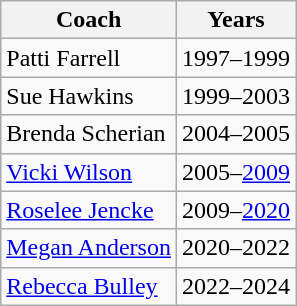<table class="wikitable collapsible">
<tr>
<th>Coach</th>
<th>Years</th>
</tr>
<tr>
<td>Patti Farrell</td>
<td>1997–1999</td>
</tr>
<tr>
<td>Sue Hawkins</td>
<td>1999–2003</td>
</tr>
<tr>
<td>Brenda Scherian</td>
<td>2004–2005</td>
</tr>
<tr>
<td><a href='#'>Vicki Wilson</a></td>
<td>2005–<a href='#'>2009</a></td>
</tr>
<tr>
<td><a href='#'>Roselee Jencke</a></td>
<td>2009–<a href='#'>2020</a></td>
</tr>
<tr>
<td><a href='#'>Megan Anderson</a></td>
<td>2020–2022</td>
</tr>
<tr>
<td><a href='#'>Rebecca Bulley</a></td>
<td>2022–2024</td>
</tr>
</table>
